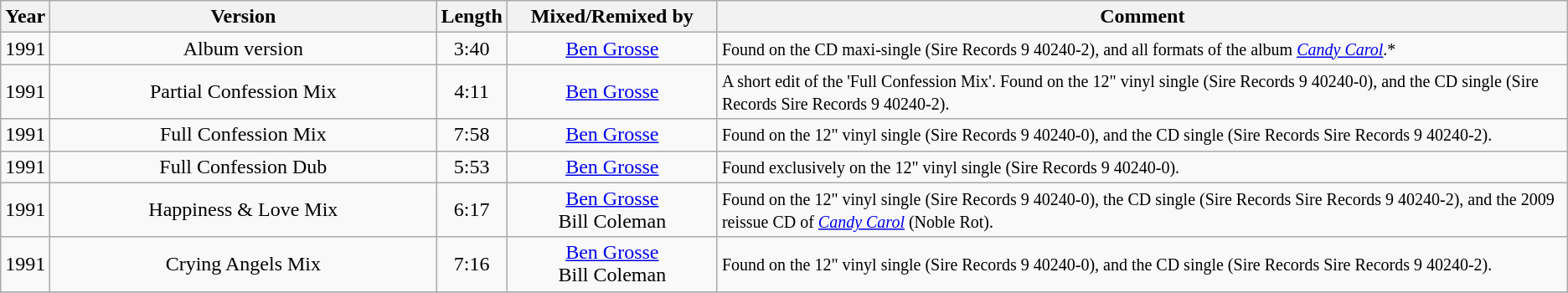<table class="wikitable">
<tr>
<th>Year</th>
<th style="width:300px;">Version</th>
<th>Length</th>
<th style="width:160px;">Mixed/Remixed by</th>
<th>Comment</th>
</tr>
<tr>
<td align=center>1991</td>
<td align=center>Album version</td>
<td align=center>3:40</td>
<td align=center><a href='#'>Ben Grosse</a></td>
<td><small>Found on the CD maxi-single (Sire Records 9 40240-2), and all formats of the album <em><a href='#'>Candy Carol</a></em>.*</small></td>
</tr>
<tr>
<td align=center>1991</td>
<td align=center>Partial Confession Mix</td>
<td align=center>4:11</td>
<td align=center><a href='#'>Ben Grosse</a></td>
<td><small>A short edit of the 'Full Confession Mix'. Found on the 12" vinyl single (Sire Records 9 40240-0), and the CD single (Sire Records Sire Records 9 40240-2).</small></td>
</tr>
<tr>
<td align=center>1991</td>
<td align=center>Full Confession Mix</td>
<td align=center>7:58</td>
<td align=center><a href='#'>Ben Grosse</a></td>
<td><small>Found on the 12" vinyl single (Sire Records 9 40240-0), and the CD single (Sire Records Sire Records 9 40240-2).</small></td>
</tr>
<tr>
<td align=center>1991</td>
<td align=center>Full Confession Dub</td>
<td align=center>5:53</td>
<td align=center><a href='#'>Ben Grosse</a></td>
<td><small>Found exclusively on the 12" vinyl single (Sire Records 9 40240-0).</small></td>
</tr>
<tr>
<td align=center>1991</td>
<td align=center>Happiness & Love Mix</td>
<td align=center>6:17</td>
<td align=center><a href='#'>Ben Grosse</a><br>Bill Coleman</td>
<td><small>Found on the 12" vinyl single (Sire Records 9 40240-0), the CD single (Sire Records Sire Records 9 40240-2), and the 2009 reissue CD of <em><a href='#'>Candy Carol</a></em> (Noble Rot).</small></td>
</tr>
<tr>
<td align=center>1991</td>
<td align=center>Crying Angels Mix</td>
<td align=center>7:16</td>
<td align=center><a href='#'>Ben Grosse</a><br>Bill Coleman</td>
<td><small>Found on the 12" vinyl single (Sire Records 9 40240-0), and the CD single (Sire Records Sire Records 9 40240-2).</small></td>
</tr>
<tr>
</tr>
</table>
